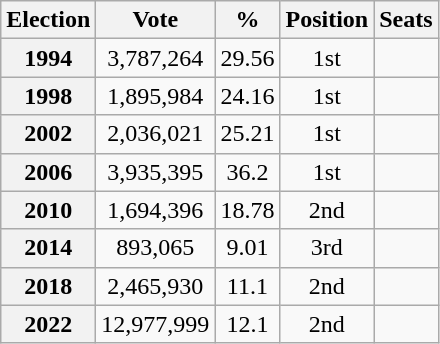<table class="wikitable" style="text-align: center;">
<tr>
<th>Election</th>
<th>Vote</th>
<th>%</th>
<th>Position</th>
<th>Seats</th>
</tr>
<tr>
<th>1994</th>
<td>3,787,264</td>
<td>29.56</td>
<td>1st</td>
<td></td>
</tr>
<tr>
<th>1998</th>
<td>1,895,984</td>
<td>24.16</td>
<td>1st</td>
<td></td>
</tr>
<tr>
<th>2002</th>
<td>2,036,021</td>
<td>25.21</td>
<td>1st</td>
<td></td>
</tr>
<tr>
<th>2006</th>
<td>3,935,395</td>
<td>36.2</td>
<td>1st</td>
<td></td>
</tr>
<tr>
<th>2010</th>
<td>1,694,396</td>
<td>18.78</td>
<td>2nd</td>
<td></td>
</tr>
<tr>
<th>2014</th>
<td>893,065</td>
<td>9.01</td>
<td>3rd</td>
<td></td>
</tr>
<tr>
<th>2018</th>
<td>2,465,930</td>
<td>11.1</td>
<td>2nd</td>
<td></td>
</tr>
<tr>
<th>2022</th>
<td>12,977,999</td>
<td>12.1</td>
<td>2nd</td>
<td></td>
</tr>
</table>
